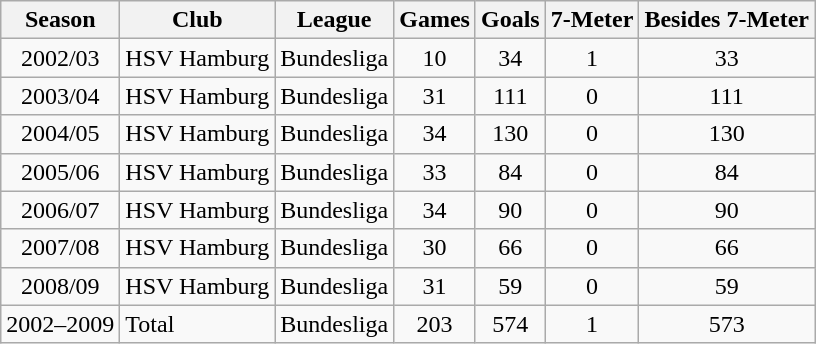<table class="wikitable">
<tr class="hintergrundfarbe0">
<th>Season</th>
<th>Club</th>
<th>League</th>
<th>Games</th>
<th>Goals</th>
<th>7-Meter</th>
<th>Besides 7-Meter</th>
</tr>
<tr>
<td align="center">2002/03</td>
<td align="left">HSV Hamburg</td>
<td align="left">Bundesliga</td>
<td align="center">10</td>
<td align="center">34</td>
<td align="center">1</td>
<td align="center">33</td>
</tr>
<tr>
<td align="center">2003/04</td>
<td align="left">HSV Hamburg</td>
<td align="left">Bundesliga</td>
<td align="center">31</td>
<td align="center">111</td>
<td align="center">0</td>
<td align="center">111</td>
</tr>
<tr>
<td align="center">2004/05</td>
<td align="left">HSV Hamburg</td>
<td align="left">Bundesliga</td>
<td align="center">34</td>
<td align="center">130</td>
<td align="center">0</td>
<td align="center">130</td>
</tr>
<tr>
<td align="center">2005/06</td>
<td align="left">HSV Hamburg</td>
<td align="left">Bundesliga</td>
<td align="center">33</td>
<td align="center">84</td>
<td align="center">0</td>
<td align="center">84</td>
</tr>
<tr>
<td align="center">2006/07</td>
<td align="left">HSV Hamburg</td>
<td align="left">Bundesliga</td>
<td align="center">34</td>
<td align="center">90</td>
<td align="center">0</td>
<td align="center">90</td>
</tr>
<tr>
<td align="center">2007/08</td>
<td align="left">HSV Hamburg</td>
<td align="left">Bundesliga</td>
<td align="center">30</td>
<td align="center">66</td>
<td align="center">0</td>
<td align="center">66</td>
</tr>
<tr>
<td align="center">2008/09</td>
<td align="left">HSV Hamburg</td>
<td align="left">Bundesliga</td>
<td align="center">31</td>
<td align="center">59</td>
<td align="center">0</td>
<td align="center">59</td>
</tr>
<tr>
<td align="center">2002–2009</td>
<td align="left">Total</td>
<td align="left">Bundesliga</td>
<td align="center">203</td>
<td align="center">574</td>
<td align="center">1</td>
<td align="center">573</td>
</tr>
</table>
